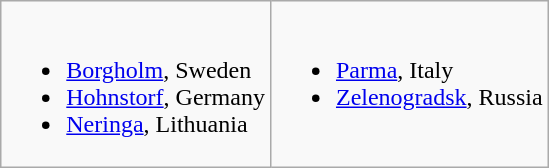<table class="wikitable">
<tr valign="top">
<td><br><ul><li> <a href='#'>Borgholm</a>, Sweden</li><li> <a href='#'>Hohnstorf</a>, Germany</li><li> <a href='#'>Neringa</a>, Lithuania</li></ul></td>
<td><br><ul><li> <a href='#'>Parma</a>, Italy</li><li> <a href='#'>Zelenogradsk</a>, Russia</li></ul></td>
</tr>
</table>
